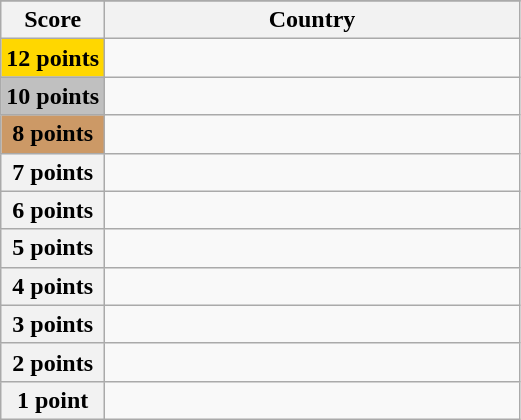<table class="wikitable">
<tr>
</tr>
<tr>
<th scope="col" width="20%">Score</th>
<th scope="col">Country</th>
</tr>
<tr>
<th scope="row" style="background:gold">12 points</th>
<td></td>
</tr>
<tr>
<th scope="row" style="background:silver">10 points</th>
<td></td>
</tr>
<tr>
<th scope="row" style="background:#CC9966">8 points</th>
<td></td>
</tr>
<tr>
<th scope="row">7 points</th>
<td></td>
</tr>
<tr>
<th scope="row">6 points</th>
<td></td>
</tr>
<tr>
<th scope="row">5 points</th>
<td></td>
</tr>
<tr>
<th scope="row">4 points</th>
<td></td>
</tr>
<tr>
<th scope="row">3 points</th>
<td></td>
</tr>
<tr>
<th scope="row">2 points</th>
<td></td>
</tr>
<tr>
<th scope="row">1 point</th>
<td></td>
</tr>
</table>
